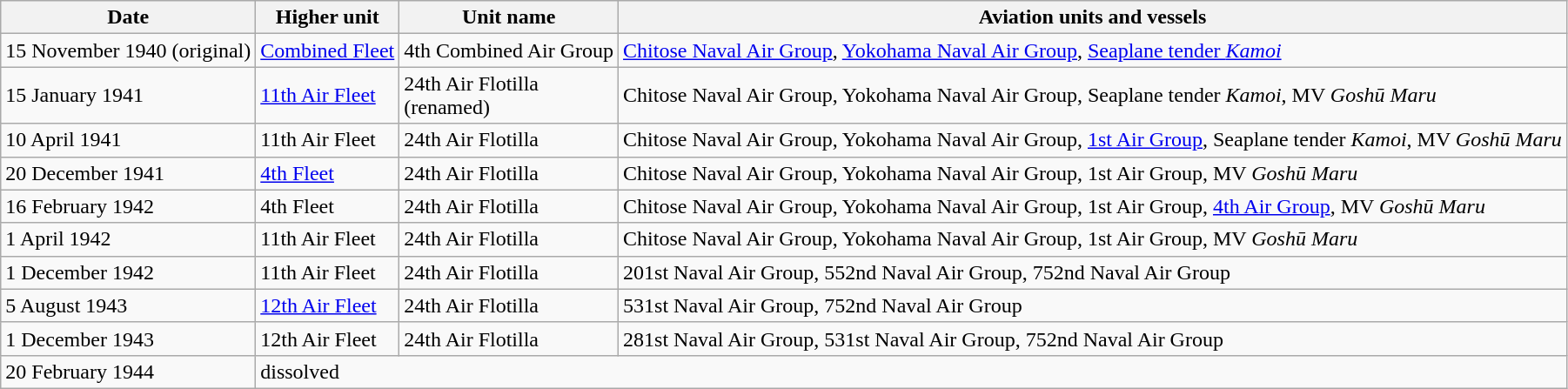<table class="wikitable">
<tr>
<th>Date</th>
<th>Higher unit</th>
<th>Unit name</th>
<th>Aviation units and vessels</th>
</tr>
<tr>
<td>15 November 1940 (original)</td>
<td><a href='#'>Combined Fleet</a></td>
<td>4th Combined Air Group</td>
<td><a href='#'>Chitose Naval Air Group</a>, <a href='#'>Yokohama Naval Air Group</a>, <a href='#'>Seaplane tender <em>Kamoi</em></a></td>
</tr>
<tr>
<td>15 January 1941</td>
<td><a href='#'>11th Air Fleet</a></td>
<td>24th Air Flotilla<br>(renamed)</td>
<td>Chitose Naval Air Group, Yokohama Naval Air Group, Seaplane tender <em>Kamoi</em>, MV <em>Goshū Maru</em></td>
</tr>
<tr>
<td>10 April 1941</td>
<td>11th Air Fleet</td>
<td>24th Air Flotilla</td>
<td>Chitose Naval Air Group, Yokohama Naval Air Group, <a href='#'>1st Air Group</a>, Seaplane tender <em>Kamoi</em>, MV <em>Goshū Maru</em></td>
</tr>
<tr>
<td>20 December 1941</td>
<td><a href='#'>4th Fleet</a></td>
<td>24th Air Flotilla</td>
<td>Chitose Naval Air Group, Yokohama Naval Air Group, 1st Air Group, MV <em>Goshū Maru</em></td>
</tr>
<tr>
<td>16 February 1942</td>
<td>4th Fleet</td>
<td>24th Air Flotilla</td>
<td>Chitose Naval Air Group, Yokohama Naval Air Group, 1st Air Group, <a href='#'>4th Air Group</a>, MV <em>Goshū Maru</em></td>
</tr>
<tr>
<td>1 April 1942</td>
<td>11th Air Fleet</td>
<td>24th Air Flotilla</td>
<td>Chitose Naval Air Group, Yokohama Naval Air Group, 1st Air Group, MV <em>Goshū Maru</em></td>
</tr>
<tr>
<td>1 December 1942</td>
<td>11th Air Fleet</td>
<td>24th Air Flotilla</td>
<td>201st Naval Air Group, 552nd Naval Air Group, 752nd Naval Air Group</td>
</tr>
<tr>
<td>5 August 1943</td>
<td><a href='#'>12th Air Fleet</a></td>
<td>24th Air Flotilla</td>
<td>531st Naval Air Group, 752nd Naval Air Group</td>
</tr>
<tr>
<td>1 December 1943</td>
<td>12th Air Fleet</td>
<td>24th Air Flotilla</td>
<td>281st Naval Air Group, 531st Naval Air Group, 752nd Naval Air Group</td>
</tr>
<tr>
<td>20 February 1944</td>
<td colspan="3">dissolved</td>
</tr>
</table>
